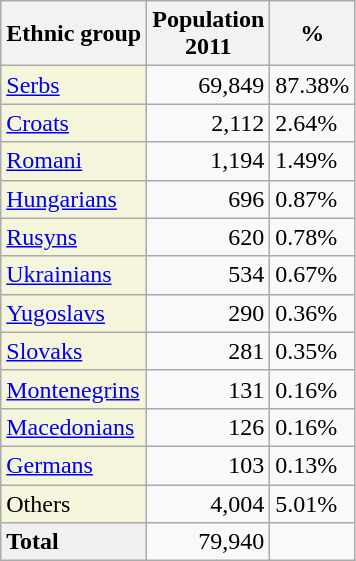<table class="wikitable sortable">
<tr>
<th>Ethnic group</th>
<th>Population<br>2011</th>
<th>%</th>
</tr>
<tr>
<td style="background:#F5F5DC;"><a href='#'>Serbs</a></td>
<td align="right">69,849</td>
<td>87.38%</td>
</tr>
<tr>
<td style="background:#F5F5DC;"><a href='#'>Croats</a></td>
<td align="right">2,112</td>
<td>2.64%</td>
</tr>
<tr>
<td style="background:#F5F5DC;"><a href='#'>Romani</a></td>
<td align="right">1,194</td>
<td>1.49%</td>
</tr>
<tr>
<td style="background:#F5F5DC;"><a href='#'>Hungarians</a></td>
<td align="right">696</td>
<td>0.87%</td>
</tr>
<tr>
<td style="background:#F5F5DC;"><a href='#'>Rusyns</a></td>
<td align="right">620</td>
<td>0.78%</td>
</tr>
<tr>
<td style="background:#F5F5DC;"><a href='#'>Ukrainians</a></td>
<td align="right">534</td>
<td>0.67%</td>
</tr>
<tr>
<td style="background:#F5F5DC;"><a href='#'>Yugoslavs</a></td>
<td align="right">290</td>
<td>0.36%</td>
</tr>
<tr>
<td style="background:#F5F5DC;"><a href='#'>Slovaks</a></td>
<td align="right">281</td>
<td>0.35%</td>
</tr>
<tr>
<td style="background:#F5F5DC;"><a href='#'>Montenegrins</a></td>
<td align="right">131</td>
<td>0.16%</td>
</tr>
<tr>
<td style="background:#F5F5DC;"><a href='#'>Macedonians</a></td>
<td align="right">126</td>
<td>0.16%</td>
</tr>
<tr>
<td style="background:#F5F5DC;"><a href='#'>Germans</a></td>
<td align="right">103</td>
<td>0.13%</td>
</tr>
<tr>
<td style="background:#F5F5DC;">Others</td>
<td align="right">4,004</td>
<td>5.01%</td>
</tr>
<tr>
<td style="background:#F0F0F0;"><strong>Total</strong></td>
<td align="right">79,940</td>
<td></td>
</tr>
</table>
